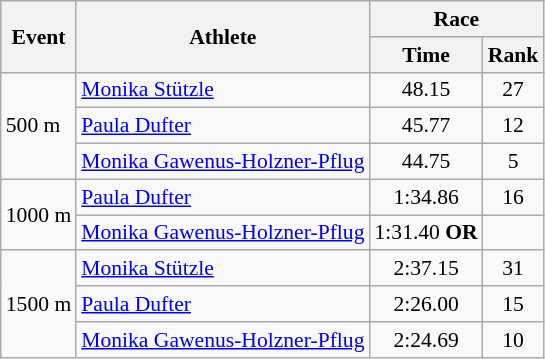<table class="wikitable" border="1" style="font-size:90%">
<tr>
<th rowspan=2>Event</th>
<th rowspan=2>Athlete</th>
<th colspan=2>Race</th>
</tr>
<tr>
<th>Time</th>
<th>Rank</th>
</tr>
<tr>
<td rowspan=3>500 m</td>
<td><a href='#'>Monika Stützle</a></td>
<td align=center>48.15</td>
<td align=center>27</td>
</tr>
<tr>
<td><a href='#'>Paula Dufter</a></td>
<td align=center>45.77</td>
<td align=center>12</td>
</tr>
<tr>
<td><a href='#'>Monika Gawenus-Holzner-Pflug</a></td>
<td align=center>44.75</td>
<td align=center>5</td>
</tr>
<tr>
<td rowspan=2>1000 m</td>
<td><a href='#'>Paula Dufter</a></td>
<td align=center>1:34.86</td>
<td align=center>16</td>
</tr>
<tr>
<td><a href='#'>Monika Gawenus-Holzner-Pflug</a></td>
<td align=center>1:31.40 <strong>OR</strong></td>
<td align=center></td>
</tr>
<tr>
<td rowspan=3>1500 m</td>
<td><a href='#'>Monika Stützle</a></td>
<td align=center>2:37.15</td>
<td align=center>31</td>
</tr>
<tr>
<td><a href='#'>Paula Dufter</a></td>
<td align=center>2:26.00</td>
<td align=center>15</td>
</tr>
<tr>
<td><a href='#'>Monika Gawenus-Holzner-Pflug</a></td>
<td align=center>2:24.69</td>
<td align=center>10</td>
</tr>
</table>
